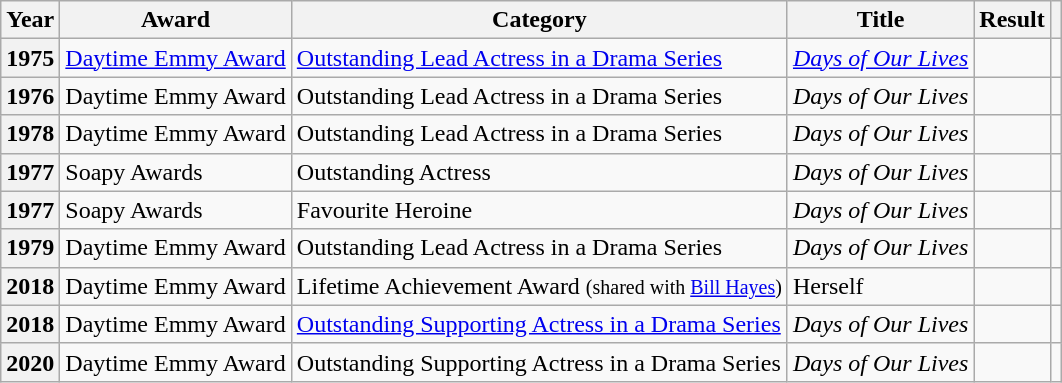<table class="wikitable sortable plainrowheaders">
<tr>
<th scope="col">Year</th>
<th scope="col">Award</th>
<th scope="col">Category</th>
<th scope="col">Title</th>
<th scope="col">Result</th>
<th scope="col" class="unsortable"></th>
</tr>
<tr>
<th scope="row" style="text-align:center;">1975</th>
<td><a href='#'>Daytime Emmy Award</a></td>
<td><a href='#'>Outstanding Lead Actress in a Drama Series</a></td>
<td><em><a href='#'>Days of Our Lives</a></em></td>
<td></td>
<td style="text-align:center;"></td>
</tr>
<tr>
<th scope="row" style="text-align:center;">1976</th>
<td>Daytime Emmy Award</td>
<td>Outstanding Lead Actress in a Drama Series</td>
<td><em>Days of Our Lives</em></td>
<td></td>
<td style="text-align:center;"></td>
</tr>
<tr>
<th scope="row" style="text-align:center;">1978</th>
<td>Daytime Emmy Award</td>
<td>Outstanding Lead Actress in a Drama Series</td>
<td><em>Days of Our Lives</em></td>
<td></td>
<td style="text-align:center;"></td>
</tr>
<tr>
<th scope="row" style="text-align:center;">1977</th>
<td>Soapy Awards</td>
<td>Outstanding Actress</td>
<td><em>Days of Our Lives</em></td>
<td></td>
<td style="text-align:center;"></td>
</tr>
<tr>
<th scope="row" style="text-align:center;">1977</th>
<td>Soapy Awards</td>
<td>Favourite Heroine</td>
<td><em>Days of Our Lives</em></td>
<td></td>
<td style="text-align:center;"></td>
</tr>
<tr>
<th scope="row" style="text-align:center;">1979</th>
<td>Daytime Emmy Award</td>
<td>Outstanding Lead Actress in a Drama Series</td>
<td><em>Days of Our Lives</em></td>
<td></td>
<td style="text-align:center;"></td>
</tr>
<tr>
<th scope="row" style="text-align:center;">2018</th>
<td>Daytime Emmy Award</td>
<td>Lifetime Achievement Award <small>(shared with <a href='#'>Bill Hayes</a>) </small></td>
<td>Herself</td>
<td></td>
<td style="text-align:center;"></td>
</tr>
<tr>
<th scope="row" style="text-align:center;">2018</th>
<td>Daytime Emmy Award</td>
<td><a href='#'>Outstanding Supporting Actress in a Drama Series</a></td>
<td><em>Days of Our Lives</em></td>
<td></td>
<td style="text-align:center;"></td>
</tr>
<tr>
<th scope="row" style="text-align:center;">2020</th>
<td>Daytime Emmy Award</td>
<td>Outstanding Supporting Actress in a Drama Series</td>
<td><em>Days of Our Lives</em></td>
<td></td>
<td style="text-align:center;"></td>
</tr>
</table>
